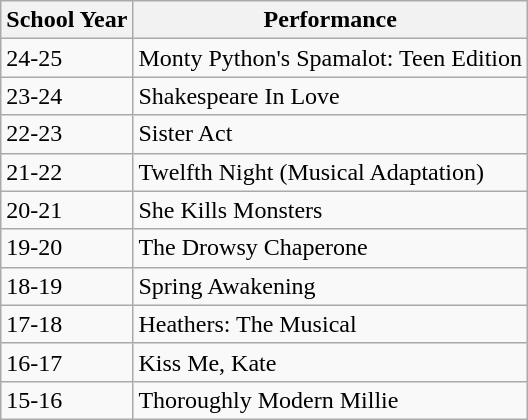<table class="wikitable">
<tr>
<th>School Year</th>
<th>Performance</th>
</tr>
<tr>
<td>24-25</td>
<td>Monty Python's Spamalot: Teen Edition</td>
</tr>
<tr>
<td>23-24</td>
<td>Shakespeare In Love</td>
</tr>
<tr>
<td>22-23</td>
<td>Sister Act</td>
</tr>
<tr>
<td>21-22</td>
<td>Twelfth Night (Musical Adaptation)</td>
</tr>
<tr>
<td>20-21</td>
<td>She Kills Monsters</td>
</tr>
<tr>
<td>19-20</td>
<td>The Drowsy Chaperone</td>
</tr>
<tr>
<td>18-19</td>
<td>Spring Awakening</td>
</tr>
<tr>
<td>17-18</td>
<td>Heathers: The Musical</td>
</tr>
<tr>
<td>16-17</td>
<td>Kiss Me, Kate</td>
</tr>
<tr>
<td>15-16</td>
<td>Thoroughly Modern Millie</td>
</tr>
</table>
